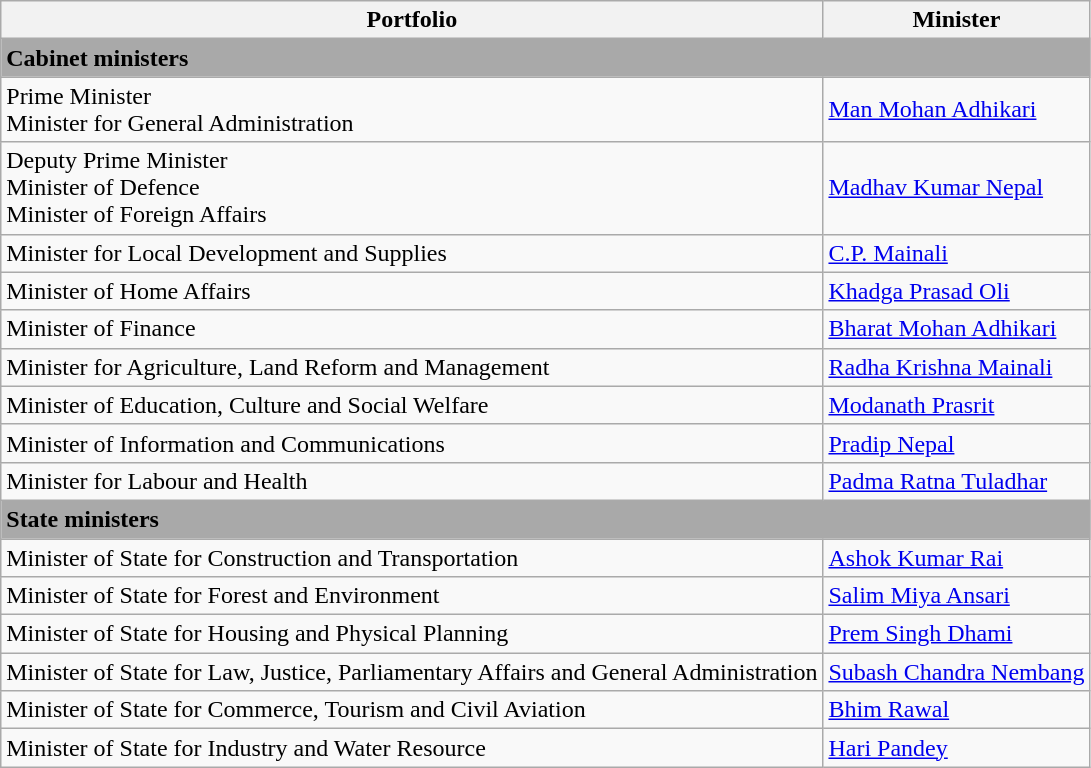<table class="wikitable">
<tr>
<th>Portfolio</th>
<th>Minister</th>
</tr>
<tr>
<td colspan="2" bgcolor="darkgrey"><strong>Cabinet ministers</strong></td>
</tr>
<tr>
<td>Prime Minister<br>Minister for General Administration</td>
<td><a href='#'>Man Mohan Adhikari</a></td>
</tr>
<tr>
<td>Deputy Prime Minister<br>Minister of Defence<br>Minister of Foreign Affairs</td>
<td><a href='#'>Madhav Kumar Nepal</a></td>
</tr>
<tr>
<td>Minister for Local Development and Supplies</td>
<td><a href='#'>C.P. Mainali</a></td>
</tr>
<tr>
<td>Minister of Home Affairs</td>
<td><a href='#'>Khadga Prasad Oli</a></td>
</tr>
<tr>
<td>Minister of Finance</td>
<td><a href='#'>Bharat Mohan Adhikari</a></td>
</tr>
<tr>
<td>Minister for Agriculture, Land Reform and Management</td>
<td><a href='#'>Radha Krishna Mainali</a></td>
</tr>
<tr>
<td>Minister of Education, Culture and Social Welfare</td>
<td><a href='#'>Modanath Prasrit</a></td>
</tr>
<tr>
<td>Minister of Information and Communications</td>
<td><a href='#'>Pradip Nepal</a></td>
</tr>
<tr>
<td>Minister for Labour and Health</td>
<td><a href='#'>Padma Ratna Tuladhar</a></td>
</tr>
<tr>
<td colspan="2" bgcolor="darkgrey"><strong>State ministers</strong></td>
</tr>
<tr>
<td>Minister of State for Construction and Transportation</td>
<td><a href='#'>Ashok Kumar Rai</a></td>
</tr>
<tr>
<td>Minister of State for Forest and Environment</td>
<td><a href='#'>Salim Miya Ansari</a></td>
</tr>
<tr>
<td>Minister of State for Housing and Physical Planning</td>
<td><a href='#'>Prem Singh Dhami</a></td>
</tr>
<tr>
<td>Minister of State for Law, Justice, Parliamentary Affairs and General Administration</td>
<td><a href='#'>Subash Chandra Nembang</a></td>
</tr>
<tr>
<td>Minister of State for Commerce, Tourism and Civil Aviation</td>
<td><a href='#'>Bhim Rawal</a></td>
</tr>
<tr>
<td>Minister of State for Industry and Water Resource</td>
<td><a href='#'>Hari Pandey</a></td>
</tr>
</table>
